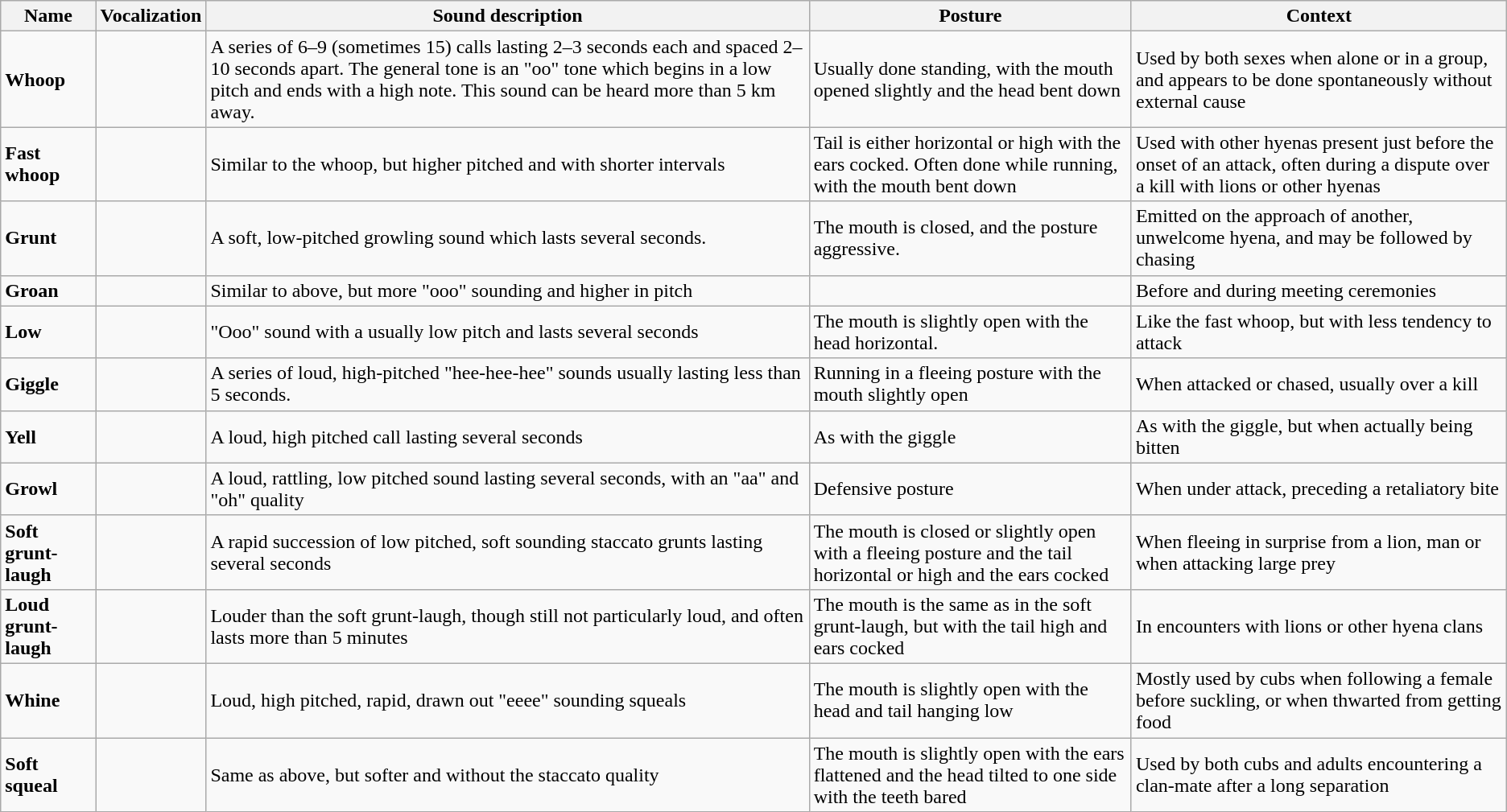<table class="wikitable">
<tr>
<th>Name</th>
<th>Vocalization</th>
<th>Sound description</th>
<th>Posture</th>
<th>Context</th>
</tr>
<tr>
<td><strong>Whoop</strong></td>
<td></td>
<td>A series of 6–9 (sometimes 15) calls lasting 2–3 seconds each and spaced 2–10 seconds apart. The general tone is an "oo" tone which begins in a low pitch and ends with a high note. This sound can be heard more than 5 km away.</td>
<td>Usually done standing, with the mouth opened slightly and the head bent down</td>
<td>Used by both sexes when alone or in a group, and appears to be done spontaneously without external cause</td>
</tr>
<tr>
<td><strong>Fast whoop</strong></td>
<td></td>
<td>Similar to the whoop, but higher pitched and with shorter intervals</td>
<td>Tail is either horizontal or high with the ears cocked. Often done while running, with the mouth bent down</td>
<td>Used with other hyenas present just before the onset of an attack, often during a dispute over a kill with lions or other hyenas</td>
</tr>
<tr>
<td><strong>Grunt</strong></td>
<td></td>
<td>A soft, low-pitched growling sound which lasts several seconds.</td>
<td>The mouth is closed, and the posture aggressive.</td>
<td>Emitted on the approach of another, unwelcome hyena, and may be followed by chasing</td>
</tr>
<tr>
<td><strong>Groan</strong></td>
<td></td>
<td>Similar to above, but more "ooo" sounding and higher in pitch</td>
<td></td>
<td>Before and during meeting ceremonies</td>
</tr>
<tr>
<td><strong>Low</strong></td>
<td></td>
<td>"Ooo" sound with a usually low pitch and lasts several seconds</td>
<td>The mouth is slightly open with the head horizontal.</td>
<td>Like the fast whoop, but with less tendency to attack</td>
</tr>
<tr>
<td><strong>Giggle</strong></td>
<td></td>
<td>A series of loud, high-pitched "hee-hee-hee" sounds usually lasting less than 5 seconds.</td>
<td>Running in a fleeing posture with the mouth slightly open</td>
<td>When attacked or chased, usually over a kill</td>
</tr>
<tr>
<td><strong>Yell</strong></td>
<td></td>
<td>A loud, high pitched call lasting several seconds</td>
<td>As with the giggle</td>
<td>As with the giggle, but when actually being bitten</td>
</tr>
<tr>
<td><strong>Growl</strong></td>
<td></td>
<td>A loud, rattling, low pitched sound lasting several seconds, with an "aa" and "oh" quality</td>
<td>Defensive posture</td>
<td>When under attack, preceding a retaliatory bite</td>
</tr>
<tr>
<td><strong>Soft grunt-laugh</strong></td>
<td></td>
<td>A rapid succession of low pitched, soft sounding staccato grunts lasting several seconds</td>
<td>The mouth is closed or slightly open with a fleeing posture and the tail horizontal or high and the ears cocked</td>
<td>When fleeing in surprise from a lion, man or when attacking large prey</td>
</tr>
<tr>
<td><strong>Loud grunt-laugh</strong></td>
<td></td>
<td>Louder than the soft grunt-laugh, though still not particularly loud, and often lasts more than 5 minutes</td>
<td>The mouth is the same as in the soft grunt-laugh, but with the tail high and ears cocked</td>
<td>In encounters with lions or other hyena clans</td>
</tr>
<tr>
<td><strong>Whine</strong></td>
<td></td>
<td>Loud, high pitched, rapid, drawn out "eeee" sounding squeals</td>
<td>The mouth is slightly open with the head and tail hanging low</td>
<td>Mostly used by cubs when following a female before suckling, or when thwarted from getting food</td>
</tr>
<tr>
<td><strong>Soft squeal</strong></td>
<td></td>
<td>Same as above, but softer and without the staccato quality</td>
<td>The mouth is slightly open with the ears flattened and the head tilted to one side with the teeth bared</td>
<td>Used by both cubs and adults encountering a clan-mate after a long separation</td>
</tr>
</table>
